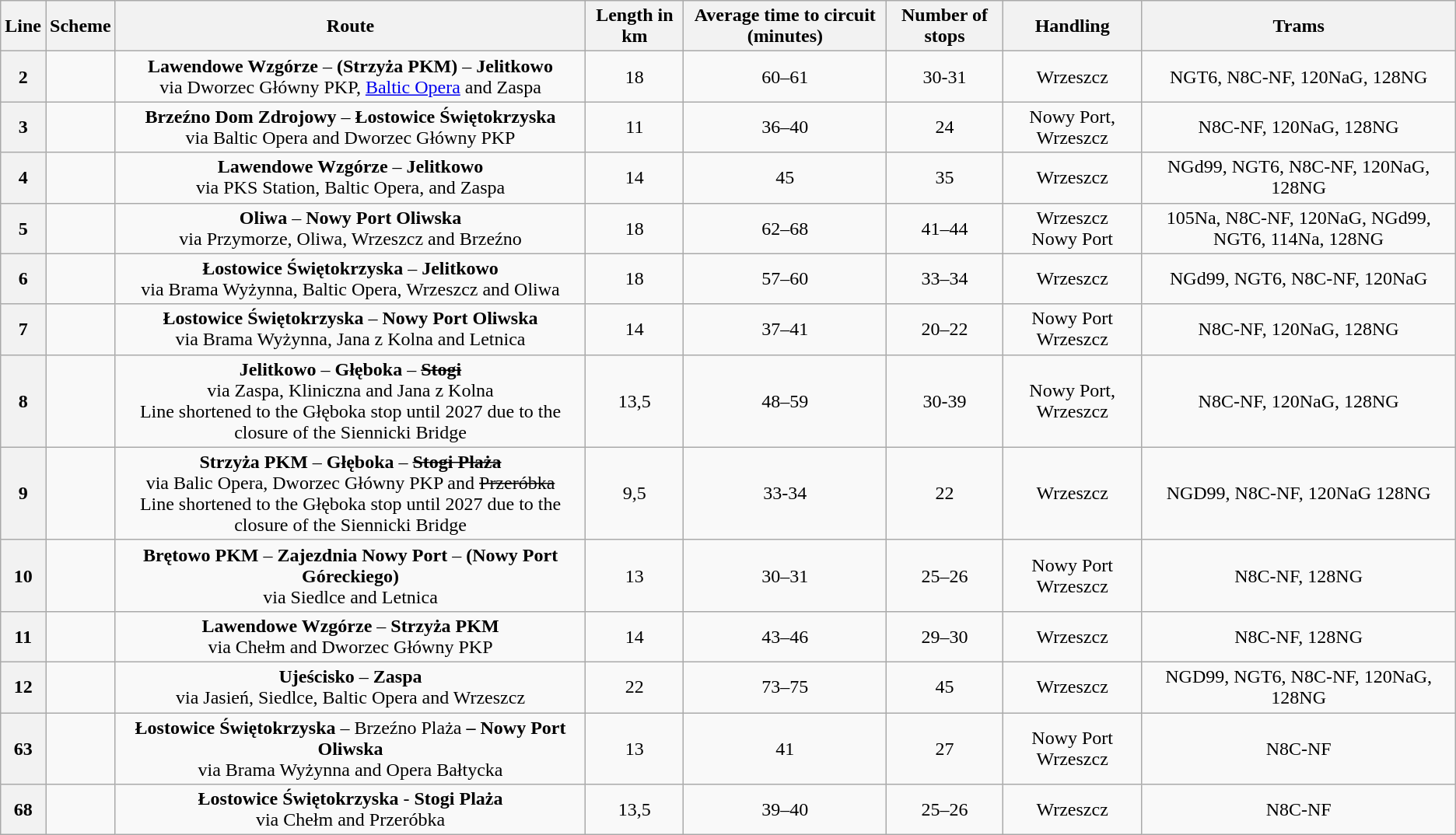<table class="wikitable" style="text-align:center;">
<tr>
<th>Line</th>
<th>Scheme</th>
<th>Route</th>
<th>Length in km</th>
<th>Average time to circuit (minutes)</th>
<th>Number of stops</th>
<th>Handling</th>
<th>Trams</th>
</tr>
<tr>
<th><span>2</span></th>
<td></td>
<td><strong>Lawendowe Wzgórze</strong> – <strong>(Strzyża PKM)</strong> – <strong>Jelitkowo</strong><br>via Dworzec Główny PKP, <a href='#'>Baltic Opera</a> and Zaspa</td>
<td>18</td>
<td>60–61</td>
<td>30-31</td>
<td>Wrzeszcz</td>
<td>NGT6, N8C-NF, 120NaG, 128NG</td>
</tr>
<tr>
<th><span>3</span></th>
<td></td>
<td><strong>Brzeźno Dom Zdrojowy</strong> – <strong>Łostowice Świętokrzyska</strong><br>via Baltic Opera and Dworzec Główny PKP</td>
<td>11</td>
<td>36–40</td>
<td>24</td>
<td>Nowy Port, Wrzeszcz</td>
<td>N8C-NF, 120NaG, 128NG</td>
</tr>
<tr>
<th><span>4</span></th>
<td></td>
<td><strong>Lawendowe Wzgórze</strong> – <strong>Jelitkowo</strong><br>via PKS Station, Baltic Opera, and Zaspa</td>
<td>14</td>
<td>45</td>
<td>35</td>
<td>Wrzeszcz</td>
<td>NGd99, NGT6, N8C-NF, 120NaG, 128NG</td>
</tr>
<tr>
<th><span>5</span></th>
<td></td>
<td><strong>Oliwa</strong> – <strong>Nowy Port Oliwska</strong><br>via Przymorze, Oliwa, Wrzeszcz and Brzeźno</td>
<td>18</td>
<td>62–68</td>
<td>41–44</td>
<td>Wrzeszcz<br>Nowy Port</td>
<td>105Na, N8C-NF, 120NaG, NGd99, NGT6, 114Na, 128NG</td>
</tr>
<tr>
<th><span>6</span></th>
<td></td>
<td><strong>Łostowice Świętokrzyska</strong> – <strong>Jelitkowo</strong><br>via Brama Wyżynna, Baltic Opera, Wrzeszcz and Oliwa</td>
<td>18</td>
<td>57–60</td>
<td>33–34</td>
<td>Wrzeszcz</td>
<td>NGd99, NGT6, N8C-NF, 120NaG</td>
</tr>
<tr>
<th><span>7</span></th>
<td></td>
<td><strong>Łostowice Świętokrzyska</strong> – <strong>Nowy Port Oliwska</strong><br>via Brama Wyżynna, Jana z Kolna and Letnica</td>
<td>14</td>
<td>37–41</td>
<td>20–22</td>
<td>Nowy Port<br>Wrzeszcz</td>
<td>N8C-NF, 120NaG, 128NG</td>
</tr>
<tr>
<th><span>8</span></th>
<td></td>
<td><strong>Jelitkowo</strong> – <strong>Głęboka</strong> – <strong><s>Stogi</s></strong><br>via Zaspa, Kliniczna and Jana z Kolna<br>Line shortened to the Głęboka stop until 2027 due to the closure of the Siennicki Bridge</td>
<td>13,5</td>
<td>48–59</td>
<td>30-39</td>
<td>Nowy Port, Wrzeszcz</td>
<td>N8C-NF, 120NaG, 128NG</td>
</tr>
<tr>
<th><span>9</span></th>
<td></td>
<td><strong>Strzyża PKM</strong> – <strong>Głęboka</strong> – <strong><s>Stogi Plaża</s></strong><br>via Balic Opera, Dworzec Główny PKP and <s>Przeróbka</s><br>Line shortened to the Głęboka stop until 2027 due to the closure of the Siennicki Bridge</td>
<td>9,5</td>
<td>33-34</td>
<td>22</td>
<td>Wrzeszcz</td>
<td>NGD99, N8C-NF, 120NaG 128NG</td>
</tr>
<tr>
<th><span>10</span></th>
<td></td>
<td><strong>Brętowo PKM</strong> – <strong>Zajezdnia Nowy Port</strong> – <strong>(Nowy Port Góreckiego)</strong><br>via Siedlce and Letnica</td>
<td>13</td>
<td>30–31</td>
<td>25–26</td>
<td>Nowy Port<br>Wrzeszcz</td>
<td>N8C-NF, 128NG</td>
</tr>
<tr>
<th><span>11</span></th>
<td></td>
<td><strong>Lawendowe Wzgórze</strong> – <strong>Strzyża PKM</strong><br>via Chełm and Dworzec Główny PKP</td>
<td>14</td>
<td>43–46</td>
<td>29–30</td>
<td>Wrzeszcz</td>
<td>N8C-NF, 128NG</td>
</tr>
<tr>
<th><span>12</span></th>
<td></td>
<td><strong>Ujeścisko</strong> – <strong>Zaspa</strong><br>via Jasień, Siedlce, Baltic Opera and Wrzeszcz</td>
<td>22</td>
<td>73–75</td>
<td>45</td>
<td>Wrzeszcz</td>
<td>NGD99, NGT6, N8C-NF, 120NaG, 128NG</td>
</tr>
<tr>
<th><span>63</span></th>
<td></td>
<td><strong>Łostowice Świętokrzyska</strong> – Brzeźno Plaża <strong>– Nowy Port Oliwska</strong><br>via Brama Wyżynna and Opera Bałtycka</td>
<td>13</td>
<td>41</td>
<td>27</td>
<td>Nowy Port<br>Wrzeszcz</td>
<td>N8C-NF</td>
</tr>
<tr>
<th><span>68</span></th>
<td></td>
<td><strong>Łostowice Świętokrzyska</strong> - <strong>Stogi Plaża</strong><br>via Chełm and Przeróbka</td>
<td>13,5</td>
<td>39–40</td>
<td>25–26</td>
<td>Wrzeszcz</td>
<td>N8C-NF</td>
</tr>
</table>
